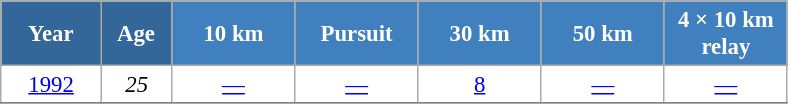<table class="wikitable" style="font-size:95%; text-align:center; border:grey solid 1px; border-collapse:collapse; background:#ffffff;">
<tr>
<th style="background-color:#369; color:white; width:60px;"> Year </th>
<th style="background-color:#369; color:white; width:40px;"> Age </th>
<th style="background-color:#4180be; color:white; width:75px;"> 10 km </th>
<th style="background-color:#4180be; color:white; width:75px;"> Pursuit </th>
<th style="background-color:#4180be; color:white; width:75px;"> 30 km </th>
<th style="background-color:#4180be; color:white; width:75px;"> 50 km </th>
<th style="background-color:#4180be; color:white; width:75px;"> 4 × 10 km <br> relay </th>
</tr>
<tr>
<td><a href='#'>1992</a></td>
<td><em>25</em></td>
<td><a href='#'>—</a></td>
<td><a href='#'>—</a></td>
<td><a href='#'>8</a></td>
<td><a href='#'>—</a></td>
<td><a href='#'>—</a></td>
</tr>
<tr>
</tr>
</table>
